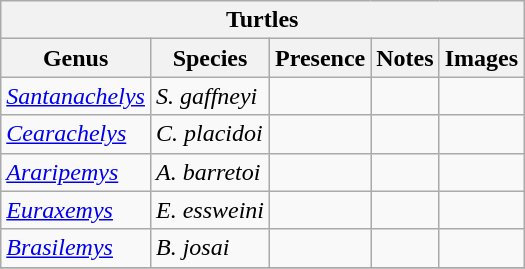<table class="wikitable" align="center">
<tr>
<th colspan="5" align="center"><strong>Turtles</strong></th>
</tr>
<tr>
<th>Genus</th>
<th>Species</th>
<th>Presence</th>
<th>Notes</th>
<th>Images</th>
</tr>
<tr>
<td><em><a href='#'>Santanachelys</a></em></td>
<td><em>S. gaffneyi</em></td>
<td></td>
<td align=center></td>
<td></td>
</tr>
<tr>
<td><em><a href='#'>Cearachelys</a></em></td>
<td><em>C. placidoi</em></td>
<td></td>
<td align=center></td>
<td></td>
</tr>
<tr>
<td><em><a href='#'>Araripemys</a></em></td>
<td><em>A. barretoi</em></td>
<td></td>
<td align=center></td>
<td></td>
</tr>
<tr>
<td><em><a href='#'>Euraxemys</a></em></td>
<td><em>E. essweini</em></td>
<td></td>
<td align=center></td>
<td></td>
</tr>
<tr>
<td><em><a href='#'>Brasilemys</a></em></td>
<td><em>B. josai</em></td>
<td></td>
<td align=center></td>
<td></td>
</tr>
<tr>
</tr>
</table>
